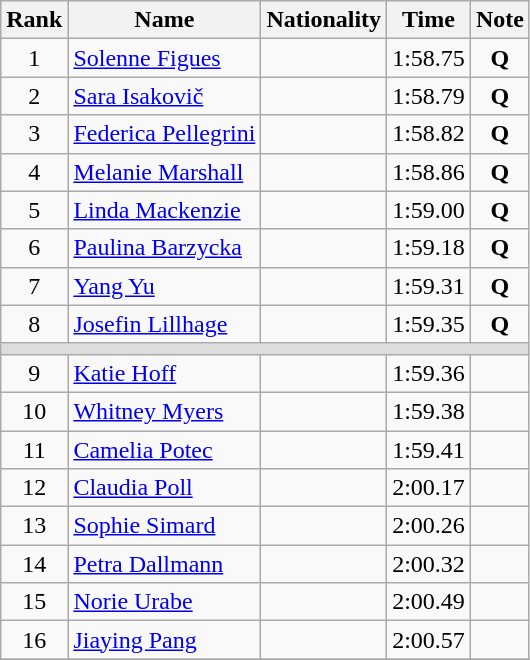<table class="wikitable" style="text-align:center">
<tr>
<th>Rank</th>
<th>Name</th>
<th>Nationality</th>
<th>Time</th>
<th>Note</th>
</tr>
<tr>
<td>1</td>
<td align=left><a href='#'>Solenne Figues</a></td>
<td align=left></td>
<td>1:58.75</td>
<td><strong>Q</strong></td>
</tr>
<tr>
<td>2</td>
<td align=left><a href='#'>Sara Isakovič</a></td>
<td align=left></td>
<td>1:58.79</td>
<td><strong>Q</strong></td>
</tr>
<tr>
<td>3</td>
<td align=left><a href='#'>Federica Pellegrini</a></td>
<td align=left></td>
<td>1:58.82</td>
<td><strong>Q</strong></td>
</tr>
<tr>
<td>4</td>
<td align=left><a href='#'>Melanie Marshall</a></td>
<td align=left></td>
<td>1:58.86</td>
<td><strong>Q</strong></td>
</tr>
<tr>
<td>5</td>
<td align=left><a href='#'>Linda Mackenzie</a></td>
<td align=left></td>
<td>1:59.00</td>
<td><strong>Q</strong></td>
</tr>
<tr>
<td>6</td>
<td align=left><a href='#'>Paulina Barzycka</a></td>
<td align=left></td>
<td>1:59.18</td>
<td><strong>Q</strong></td>
</tr>
<tr>
<td>7</td>
<td align=left><a href='#'>Yang Yu</a></td>
<td align=left></td>
<td>1:59.31</td>
<td><strong>Q</strong></td>
</tr>
<tr>
<td>8</td>
<td align=left><a href='#'>Josefin Lillhage</a></td>
<td align=left></td>
<td>1:59.35</td>
<td><strong>Q</strong></td>
</tr>
<tr bgcolor=#DDDDDD>
<td colspan=5></td>
</tr>
<tr>
<td>9</td>
<td align=left><a href='#'>Katie Hoff</a></td>
<td align=left></td>
<td>1:59.36</td>
<td></td>
</tr>
<tr>
<td>10</td>
<td align=left><a href='#'>Whitney Myers</a></td>
<td align=left></td>
<td>1:59.38</td>
<td></td>
</tr>
<tr>
<td>11</td>
<td align=left><a href='#'>Camelia Potec</a></td>
<td align=left></td>
<td>1:59.41</td>
<td></td>
</tr>
<tr>
<td>12</td>
<td align=left><a href='#'>Claudia Poll</a></td>
<td align=left></td>
<td>2:00.17</td>
<td></td>
</tr>
<tr>
<td>13</td>
<td align=left><a href='#'>Sophie Simard</a></td>
<td align=left></td>
<td>2:00.26</td>
<td></td>
</tr>
<tr>
<td>14</td>
<td align=left><a href='#'>Petra Dallmann</a></td>
<td align=left></td>
<td>2:00.32</td>
<td></td>
</tr>
<tr>
<td>15</td>
<td align=left><a href='#'>Norie Urabe</a></td>
<td align=left></td>
<td>2:00.49</td>
<td></td>
</tr>
<tr>
<td>16</td>
<td align=left><a href='#'>Jiaying Pang</a></td>
<td align=left></td>
<td>2:00.57</td>
<td></td>
</tr>
<tr>
</tr>
</table>
